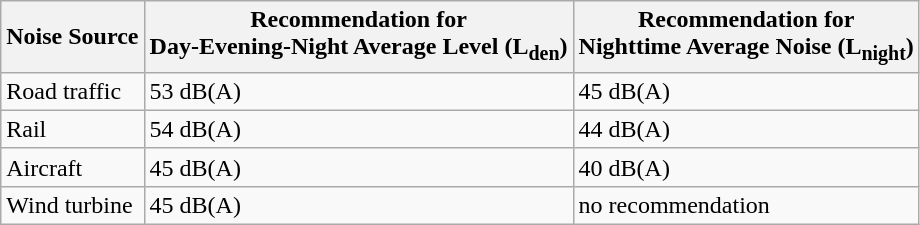<table class="wikitable">
<tr>
<th>Noise Source</th>
<th>Recommendation for<br>Day-Evening-Night Average Level (L<sub>den</sub>)</th>
<th>Recommendation for<br>Nighttime Average Noise (L<sub>night</sub>)</th>
</tr>
<tr>
<td>Road traffic</td>
<td>53 dB(A)</td>
<td>45 dB(A)</td>
</tr>
<tr>
<td>Rail</td>
<td>54 dB(A)</td>
<td>44 dB(A)</td>
</tr>
<tr>
<td>Aircraft</td>
<td>45 dB(A)</td>
<td>40 dB(A)</td>
</tr>
<tr>
<td>Wind turbine</td>
<td>45 dB(A)</td>
<td>no recommendation</td>
</tr>
</table>
